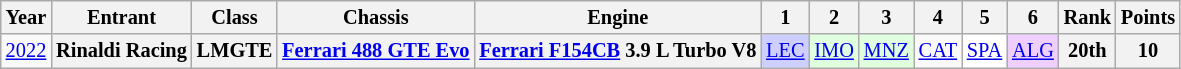<table class="wikitable" style="text-align:center; font-size:85%">
<tr>
<th>Year</th>
<th>Entrant</th>
<th>Class</th>
<th>Chassis</th>
<th>Engine</th>
<th>1</th>
<th>2</th>
<th>3</th>
<th>4</th>
<th>5</th>
<th>6</th>
<th>Rank</th>
<th>Points</th>
</tr>
<tr>
<td><a href='#'>2022</a></td>
<th nowrap>Rinaldi Racing</th>
<th>LMGTE</th>
<th nowrap><a href='#'>Ferrari 488 GTE Evo</a></th>
<th nowrap><a href='#'>Ferrari F154CB</a> 3.9 L Turbo V8</th>
<td style="background:#CFCFFF;"><a href='#'>LEC</a><br></td>
<td style="background:#DFFFDF;"><a href='#'>IMO</a><br></td>
<td style="background:#DFFFDF;"><a href='#'>MNZ</a><br></td>
<td><a href='#'>CAT</a></td>
<td style="background:#FFFFFF;"><a href='#'>SPA</a><br></td>
<td style="background:#EFCFFF;"><a href='#'>ALG</a><br></td>
<th>20th</th>
<th>10</th>
</tr>
</table>
